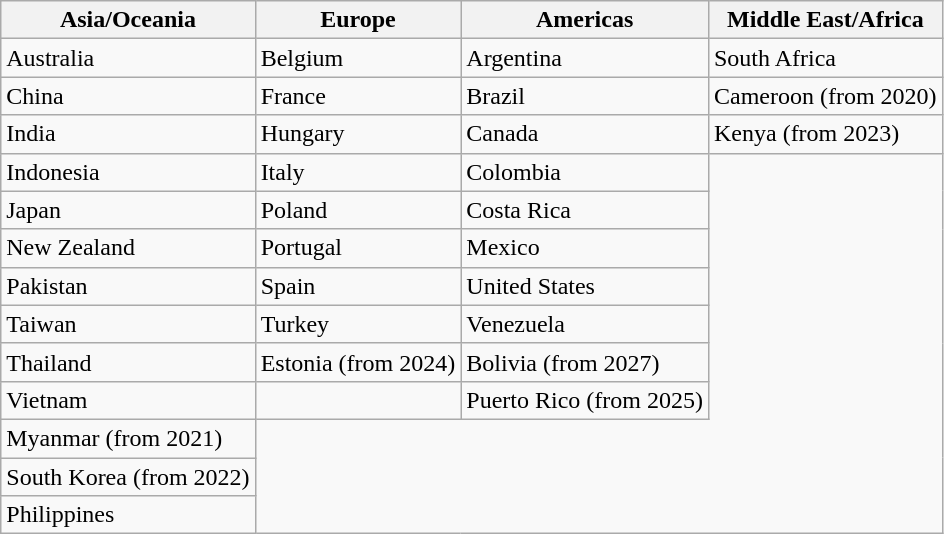<table class="wikitable">
<tr>
<th>Asia/Oceania</th>
<th>Europe</th>
<th>Americas</th>
<th>Middle East/Africa</th>
</tr>
<tr>
<td>Australia</td>
<td>Belgium</td>
<td>Argentina</td>
<td>South Africa</td>
</tr>
<tr>
<td>China</td>
<td>France</td>
<td>Brazil</td>
<td>Cameroon (from 2020)</td>
</tr>
<tr>
<td>India</td>
<td>Hungary</td>
<td>Canada</td>
<td>Kenya (from 2023)</td>
</tr>
<tr>
<td>Indonesia</td>
<td>Italy</td>
<td>Colombia</td>
</tr>
<tr>
<td>Japan</td>
<td>Poland</td>
<td>Costa Rica</td>
</tr>
<tr>
<td>New Zealand</td>
<td>Portugal</td>
<td>Mexico</td>
</tr>
<tr>
<td>Pakistan</td>
<td>Spain</td>
<td>United States</td>
</tr>
<tr>
<td>Taiwan</td>
<td>Turkey</td>
<td>Venezuela</td>
</tr>
<tr>
<td>Thailand</td>
<td>Estonia (from 2024)</td>
<td>Bolivia (from 2027)</td>
</tr>
<tr>
<td>Vietnam</td>
<td></td>
<td>Puerto Rico (from 2025)</td>
</tr>
<tr>
<td>Myanmar (from 2021)</td>
</tr>
<tr>
<td>South Korea (from 2022)</td>
</tr>
<tr>
<td>Philippines</td>
</tr>
</table>
